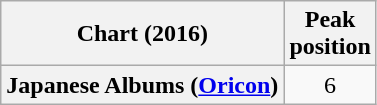<table class="wikitable plainrowheaders" border="1">
<tr>
<th>Chart (2016)</th>
<th>Peak<br>position</th>
</tr>
<tr>
<th scope="row">Japanese Albums (<a href='#'>Oricon</a>)</th>
<td style="text-align:center;">6</td>
</tr>
</table>
